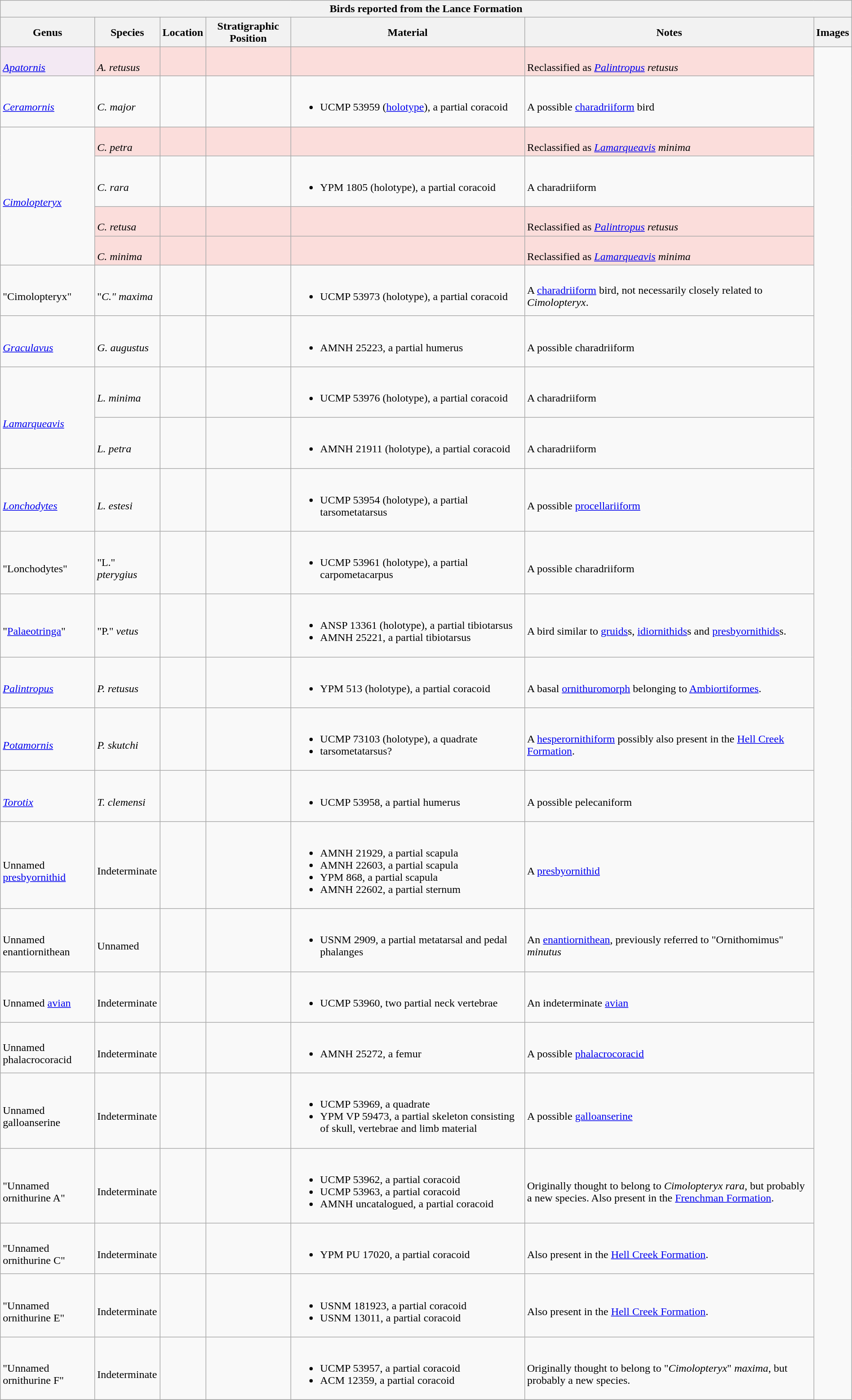<table class="wikitable" align="center" width="100%">
<tr>
<th colspan="7" align="center"><strong>Birds reported from the Lance Formation</strong></th>
</tr>
<tr>
<th>Genus</th>
<th>Species</th>
<th>Location</th>
<th>Stratigraphic Position</th>
<th>Material</th>
<th>Notes</th>
<th>Images</th>
</tr>
<tr>
<td style="background:#f3e9f3;"><br><em><a href='#'>Apatornis</a></em></td>
<td style="background:#fbdddb;"><br><em>A. retusus</em></td>
<td style="background:#fbdddb;"></td>
<td style="background:#fbdddb;"></td>
<td style="background:#fbdddb;"></td>
<td style="background:#fbdddb;"><br>Reclassified as <em><a href='#'>Palintropus</a> retusus</em></td>
<td rowspan =99></td>
</tr>
<tr>
<td><br><em><a href='#'>Ceramornis</a></em></td>
<td><br><em>C. major</em></td>
<td></td>
<td></td>
<td><br><ul><li>UCMP 53959 (<a href='#'>holotype</a>), a partial coracoid</li></ul></td>
<td><br>A possible <a href='#'>charadriiform</a> bird</td>
</tr>
<tr>
<td rowspan=4><br><em><a href='#'>Cimolopteryx</a></em></td>
<td style="background:#fbdddb;"><br><em>C. petra</em></td>
<td style="background:#fbdddb;"></td>
<td style="background:#fbdddb;"></td>
<td style="background:#fbdddb;"></td>
<td style="background:#fbdddb;"><br>Reclassified as <em><a href='#'>Lamarqueavis</a> minima</em></td>
</tr>
<tr>
<td><br><em>C. rara</em></td>
<td></td>
<td></td>
<td><br><ul><li>YPM 1805 (holotype), a partial coracoid</li></ul></td>
<td><br>A charadriiform</td>
</tr>
<tr>
<td style="background:#fbdddb;"><br><em>C. retusa</em></td>
<td style="background:#fbdddb;"></td>
<td style="background:#fbdddb;"></td>
<td style="background:#fbdddb;"></td>
<td style="background:#fbdddb;"><br>Reclassified as <em><a href='#'>Palintropus</a> retusus</em></td>
</tr>
<tr>
<td style="background:#fbdddb;"><br><em>C. minima</em></td>
<td style="background:#fbdddb;"></td>
<td style="background:#fbdddb;"></td>
<td style="background:#fbdddb;"></td>
<td style="background:#fbdddb;"><br>Reclassified as <em><a href='#'>Lamarqueavis</a> minima</em></td>
</tr>
<tr>
<td><br>"Cimolopteryx"</td>
<td><br>"<em>C."</em> <em>maxima</em></td>
<td></td>
<td></td>
<td><br><ul><li>UCMP 53973 (holotype), a partial coracoid</li></ul></td>
<td><br>A <a href='#'>charadriiform</a> bird, not necessarily closely related to <em>Cimolopteryx</em>.</td>
</tr>
<tr>
<td><br><em><a href='#'>Graculavus</a></em></td>
<td><br><em>G. augustus</em></td>
<td></td>
<td></td>
<td><br><ul><li>AMNH 25223, a partial humerus</li></ul></td>
<td><br>A possible charadriiform</td>
</tr>
<tr>
<td rowspan=2><br><em><a href='#'>Lamarqueavis</a></em></td>
<td><br><em>L. minima</em></td>
<td></td>
<td></td>
<td><br><ul><li>UCMP 53976 (holotype), a partial coracoid</li></ul></td>
<td><br>A charadriiform</td>
</tr>
<tr>
<td><br><em>L. petra</em></td>
<td></td>
<td></td>
<td><br><ul><li>AMNH 21911 (holotype), a partial coracoid</li></ul></td>
<td><br>A charadriiform</td>
</tr>
<tr>
<td><br><em><a href='#'>Lonchodytes</a></em></td>
<td><br><em>L. estesi</em></td>
<td></td>
<td></td>
<td><br><ul><li>UCMP 53954 (holotype), a partial tarsometatarsus</li></ul></td>
<td><br>A possible <a href='#'>procellariiform</a></td>
</tr>
<tr>
<td><br>"Lonchodytes"</td>
<td><br>"L." <em>pterygius</em></td>
<td></td>
<td></td>
<td><br><ul><li>UCMP 53961 (holotype), a partial carpometacarpus</li></ul></td>
<td><br>A possible charadriiform</td>
</tr>
<tr>
<td><br>"<a href='#'>Palaeotringa</a>"</td>
<td><br>"P." <em>vetus</em></td>
<td></td>
<td></td>
<td><br><ul><li>ANSP 13361 (holotype), a partial tibiotarsus</li><li>AMNH 25221, a partial tibiotarsus</li></ul></td>
<td><br>A bird similar to <a href='#'>gruids</a>s, <a href='#'>idiornithids</a>s and <a href='#'>presbyornithids</a>s.</td>
</tr>
<tr>
<td><br><em><a href='#'>Palintropus</a></em></td>
<td><br><em>P. retusus</em></td>
<td></td>
<td></td>
<td><br><ul><li>YPM 513 (holotype), a partial coracoid</li></ul></td>
<td><br>A basal <a href='#'>ornithuromorph</a> belonging to <a href='#'>Ambiortiformes</a>.</td>
</tr>
<tr>
<td><br><em><a href='#'>Potamornis</a></em></td>
<td><br><em>P. skutchi</em></td>
<td></td>
<td></td>
<td><br><ul><li>UCMP 73103 (holotype), a quadrate</li><li>tarsometatarsus?</li></ul></td>
<td><br>A <a href='#'>hesperornithiform</a> possibly also present in the <a href='#'>Hell Creek Formation</a>.</td>
</tr>
<tr>
<td><br><em><a href='#'>Torotix</a></em></td>
<td><br><em>T. clemensi</em></td>
<td></td>
<td></td>
<td><br><ul><li>UCMP 53958, a partial humerus</li></ul></td>
<td><br>A possible pelecaniform</td>
</tr>
<tr>
<td><br>Unnamed <a href='#'>presbyornithid</a></td>
<td><br>Indeterminate</td>
<td></td>
<td></td>
<td><br><ul><li>AMNH 21929, a partial scapula</li><li>AMNH 22603, a partial scapula</li><li>YPM 868, a partial scapula</li><li>AMNH 22602, a partial sternum</li></ul></td>
<td><br>A <a href='#'>presbyornithid</a></td>
</tr>
<tr>
<td><br>Unnamed enantiornithean</td>
<td><br>Unnamed</td>
<td></td>
<td></td>
<td><br><ul><li>USNM 2909, a partial metatarsal and pedal phalanges</li></ul></td>
<td><br>An <a href='#'>enantiornithean</a>, previously referred to "Ornithomimus" <em>minutus</em></td>
</tr>
<tr>
<td><br>Unnamed <a href='#'>avian</a></td>
<td><br>Indeterminate</td>
<td></td>
<td></td>
<td><br><ul><li>UCMP 53960, two partial neck vertebrae</li></ul></td>
<td><br>An indeterminate <a href='#'>avian</a></td>
</tr>
<tr>
<td><br>Unnamed phalacrocoracid</td>
<td><br>Indeterminate</td>
<td></td>
<td></td>
<td><br><ul><li>AMNH 25272, a femur</li></ul></td>
<td><br>A possible <a href='#'>phalacrocoracid</a></td>
</tr>
<tr>
<td><br>Unnamed galloanserine</td>
<td><br>Indeterminate</td>
<td></td>
<td></td>
<td><br><ul><li>UCMP 53969, a quadrate</li><li>YPM VP 59473, a partial skeleton consisting of skull, vertebrae and limb material</li></ul></td>
<td><br>A possible <a href='#'>galloanserine</a></td>
</tr>
<tr>
<td><br>"Unnamed ornithurine A"</td>
<td><br>Indeterminate</td>
<td></td>
<td></td>
<td><br><ul><li>UCMP 53962, a partial coracoid</li><li>UCMP 53963, a partial coracoid</li><li>AMNH uncatalogued, a partial coracoid</li></ul></td>
<td><br>Originally thought to belong to <em>Cimolopteryx rara</em>, but probably a new species. Also present in the <a href='#'>Frenchman Formation</a>.</td>
</tr>
<tr>
<td><br>"Unnamed ornithurine C"</td>
<td><br>Indeterminate</td>
<td></td>
<td></td>
<td><br><ul><li>YPM PU 17020, a partial coracoid</li></ul></td>
<td><br>Also present in the <a href='#'>Hell Creek Formation</a>.</td>
</tr>
<tr>
<td><br>"Unnamed ornithurine E"</td>
<td><br>Indeterminate</td>
<td></td>
<td></td>
<td><br><ul><li>USNM 181923, a partial coracoid</li><li>USNM 13011, a partial coracoid</li></ul></td>
<td><br>Also present in the <a href='#'>Hell Creek Formation</a>.</td>
</tr>
<tr>
<td><br>"Unnamed ornithurine F"</td>
<td><br>Indeterminate</td>
<td></td>
<td></td>
<td><br><ul><li>UCMP 53957, a partial coracoid</li><li>ACM 12359, a partial coracoid</li></ul></td>
<td><br>Originally thought to belong to "<em>Cimolopteryx</em>" <em>maxima</em>, but probably a new species.</td>
</tr>
<tr>
</tr>
</table>
